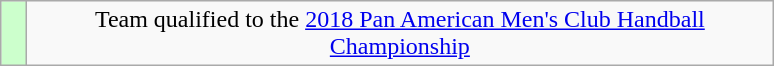<table class="wikitable" style="text-align: center;">
<tr>
<td width=10px bgcolor=#ccffcc></td>
<td width=490px>Team qualified to the <a href='#'>2018 Pan American Men's Club Handball Championship</a></td>
</tr>
</table>
